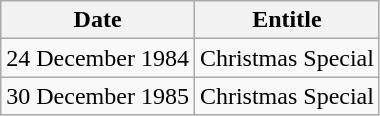<table class="wikitable" style="text-align:center;">
<tr>
<th>Date</th>
<th>Entitle</th>
</tr>
<tr>
<td>24 December 1984</td>
<td>Christmas Special</td>
</tr>
<tr>
<td>30 December 1985</td>
<td>Christmas Special</td>
</tr>
</table>
